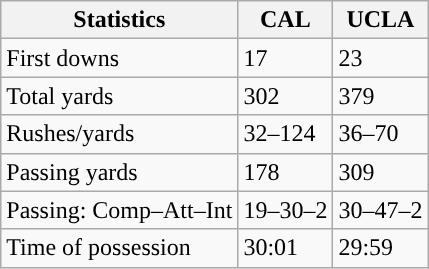<table class="wikitable" style="float: left;">
<tr>
<th>Statistics</th>
<th>CAL</th>
<th>UCLA</th>
</tr>
<tr>
<td>First downs</td>
<td>17</td>
<td>23</td>
</tr>
<tr>
<td>Total yards</td>
<td>302</td>
<td>379</td>
</tr>
<tr>
<td>Rushes/yards</td>
<td>32–124</td>
<td>36–70</td>
</tr>
<tr>
<td>Passing yards</td>
<td>178</td>
<td>309</td>
</tr>
<tr>
<td>Passing: Comp–Att–Int</td>
<td>19–30–2</td>
<td>30–47–2</td>
</tr>
<tr>
<td>Time of possession</td>
<td>30:01</td>
<td>29:59</td>
</tr>
</table>
